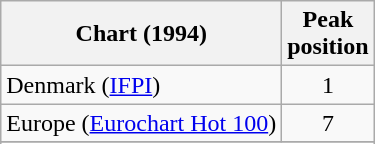<table class="wikitable sortable">
<tr>
<th>Chart (1994)</th>
<th>Peak<br>position</th>
</tr>
<tr>
<td>Denmark (<a href='#'>IFPI</a>)</td>
<td align="center">1</td>
</tr>
<tr>
<td>Europe (<a href='#'>Eurochart Hot 100</a>)</td>
<td align="center">7</td>
</tr>
<tr>
</tr>
<tr>
</tr>
<tr>
</tr>
<tr>
</tr>
</table>
